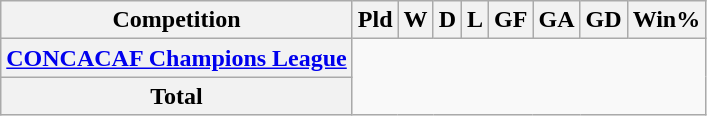<table class="wikitable unsortable plainrowheaders" style="text-align:center">
<tr>
<th scope="col">Competition</th>
<th scope="col">Pld</th>
<th scope="col">W</th>
<th scope="col">D</th>
<th scope="col">L</th>
<th scope="col">GF</th>
<th scope="col">GA</th>
<th scope="col">GD</th>
<th scope="col">Win%</th>
</tr>
<tr>
<th scope="row" align=left><a href='#'>CONCACAF Champions League</a><br></th>
</tr>
<tr>
<th>Total<br></th>
</tr>
</table>
